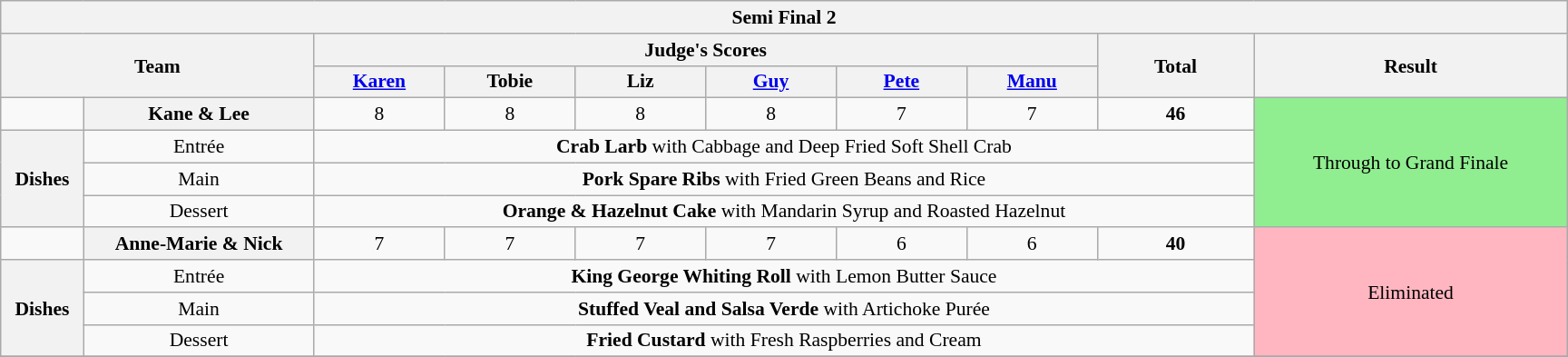<table class="wikitable plainrowheaders" style="text-align:center; font-size:90%; width:80em; margin:1em auto;">
<tr>
<th colspan="10" >Semi Final 2</th>
</tr>
<tr>
<th rowspan="2" style="width:20%;" colspan="2">Team</th>
<th colspan="6" style="width:50%;">Judge's Scores</th>
<th rowspan="2" style="width:10%;">Total<br></th>
<th rowspan="2" style="width:20%;">Result</th>
</tr>
<tr>
<th style="width:50px;"><a href='#'>Karen</a></th>
<th style="width:50px;">Tobie</th>
<th style="width:50px;">Liz</th>
<th style="width:50px;"><a href='#'>Guy</a></th>
<th style="width:50px;"><a href='#'>Pete</a></th>
<th style="width:50px;"><a href='#'>Manu</a></th>
</tr>
<tr>
<td></td>
<th>Kane & Lee</th>
<td>8</td>
<td>8</td>
<td>8</td>
<td>8</td>
<td>7</td>
<td>7</td>
<td><strong>46</strong></td>
<td rowspan=4 style="background:lightgreen">Through to Grand Finale</td>
</tr>
<tr>
<th rowspan="3">Dishes</th>
<td>Entrée</td>
<td colspan="7"><strong>Crab Larb</strong> with Cabbage and Deep Fried Soft Shell Crab</td>
</tr>
<tr>
<td>Main</td>
<td colspan="7"><strong>Pork Spare Ribs</strong> with Fried Green Beans and Rice</td>
</tr>
<tr>
<td>Dessert</td>
<td colspan="7"><strong>Orange & Hazelnut Cake</strong> with Mandarin Syrup and Roasted Hazelnut</td>
</tr>
<tr>
<td></td>
<th>Anne-Marie & Nick</th>
<td>7</td>
<td>7</td>
<td>7</td>
<td>7</td>
<td>6</td>
<td>6</td>
<td><strong>40</strong></td>
<td rowspan=4 style="background:lightpink">Eliminated</td>
</tr>
<tr>
<th rowspan="3">Dishes</th>
<td>Entrée</td>
<td colspan="7"><strong>King George Whiting Roll</strong> with Lemon Butter Sauce</td>
</tr>
<tr>
<td>Main</td>
<td colspan="7"><strong>Stuffed Veal and Salsa Verde</strong> with Artichoke Purée</td>
</tr>
<tr>
<td>Dessert</td>
<td colspan="7"><strong>Fried Custard</strong> with Fresh Raspberries and Cream</td>
</tr>
<tr>
</tr>
</table>
